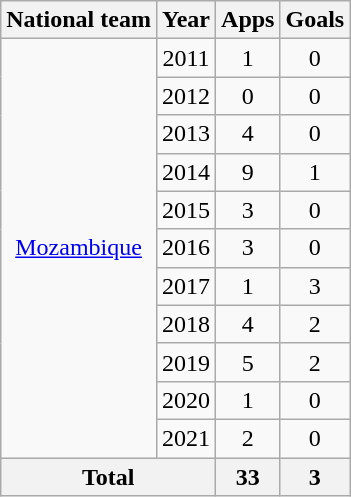<table class="wikitable" style="text-align:center">
<tr>
<th>National team</th>
<th>Year</th>
<th>Apps</th>
<th>Goals</th>
</tr>
<tr>
<td rowspan="11"><a href='#'>Mozambique</a></td>
<td>2011</td>
<td>1</td>
<td>0</td>
</tr>
<tr>
<td>2012</td>
<td>0</td>
<td>0</td>
</tr>
<tr>
<td>2013</td>
<td>4</td>
<td>0</td>
</tr>
<tr>
<td>2014</td>
<td>9</td>
<td>1</td>
</tr>
<tr>
<td>2015</td>
<td>3</td>
<td>0</td>
</tr>
<tr>
<td>2016</td>
<td>3</td>
<td>0</td>
</tr>
<tr>
<td>2017</td>
<td>1</td>
<td>3</td>
</tr>
<tr>
<td>2018</td>
<td>4</td>
<td>2</td>
</tr>
<tr>
<td>2019</td>
<td>5</td>
<td>2</td>
</tr>
<tr>
<td>2020</td>
<td>1</td>
<td>0</td>
</tr>
<tr>
<td>2021</td>
<td>2</td>
<td>0</td>
</tr>
<tr>
<th colspan="2">Total</th>
<th>33</th>
<th>3</th>
</tr>
</table>
